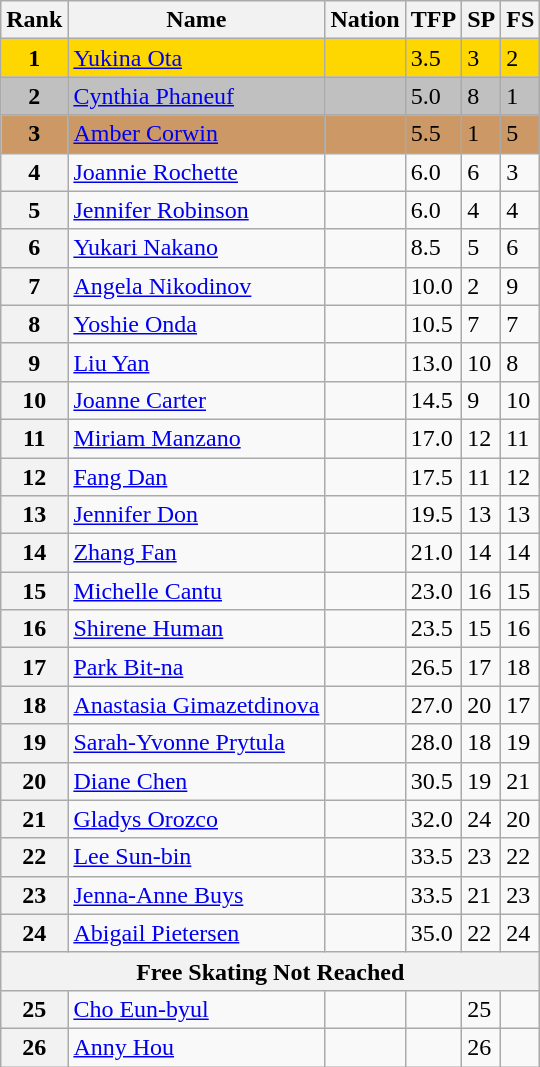<table class="wikitable">
<tr>
<th>Rank</th>
<th>Name</th>
<th>Nation</th>
<th>TFP</th>
<th>SP</th>
<th>FS</th>
</tr>
<tr bgcolor="gold">
<td align="center"><strong>1</strong></td>
<td><a href='#'>Yukina Ota</a></td>
<td></td>
<td>3.5</td>
<td>3</td>
<td>2</td>
</tr>
<tr bgcolor="silver">
<td align="center"><strong>2</strong></td>
<td><a href='#'>Cynthia Phaneuf</a></td>
<td></td>
<td>5.0</td>
<td>8</td>
<td>1</td>
</tr>
<tr bgcolor="cc9966">
<td align="center"><strong>3</strong></td>
<td><a href='#'>Amber Corwin</a></td>
<td></td>
<td>5.5</td>
<td>1</td>
<td>5</td>
</tr>
<tr>
<th>4</th>
<td><a href='#'>Joannie Rochette</a></td>
<td></td>
<td>6.0</td>
<td>6</td>
<td>3</td>
</tr>
<tr>
<th>5</th>
<td><a href='#'>Jennifer Robinson</a></td>
<td></td>
<td>6.0</td>
<td>4</td>
<td>4</td>
</tr>
<tr>
<th>6</th>
<td><a href='#'>Yukari Nakano</a></td>
<td></td>
<td>8.5</td>
<td>5</td>
<td>6</td>
</tr>
<tr>
<th>7</th>
<td><a href='#'>Angela Nikodinov</a></td>
<td></td>
<td>10.0</td>
<td>2</td>
<td>9</td>
</tr>
<tr>
<th>8</th>
<td><a href='#'>Yoshie Onda</a></td>
<td></td>
<td>10.5</td>
<td>7</td>
<td>7</td>
</tr>
<tr>
<th>9</th>
<td><a href='#'>Liu Yan</a></td>
<td></td>
<td>13.0</td>
<td>10</td>
<td>8</td>
</tr>
<tr>
<th>10</th>
<td><a href='#'>Joanne Carter</a></td>
<td></td>
<td>14.5</td>
<td>9</td>
<td>10</td>
</tr>
<tr>
<th>11</th>
<td><a href='#'>Miriam Manzano</a></td>
<td></td>
<td>17.0</td>
<td>12</td>
<td>11</td>
</tr>
<tr>
<th>12</th>
<td><a href='#'>Fang Dan</a></td>
<td></td>
<td>17.5</td>
<td>11</td>
<td>12</td>
</tr>
<tr>
<th>13</th>
<td><a href='#'>Jennifer Don</a></td>
<td></td>
<td>19.5</td>
<td>13</td>
<td>13</td>
</tr>
<tr>
<th>14</th>
<td><a href='#'>Zhang Fan</a></td>
<td></td>
<td>21.0</td>
<td>14</td>
<td>14</td>
</tr>
<tr>
<th>15</th>
<td><a href='#'>Michelle Cantu</a></td>
<td></td>
<td>23.0</td>
<td>16</td>
<td>15</td>
</tr>
<tr>
<th>16</th>
<td><a href='#'>Shirene Human</a></td>
<td></td>
<td>23.5</td>
<td>15</td>
<td>16</td>
</tr>
<tr>
<th>17</th>
<td><a href='#'>Park Bit-na</a></td>
<td></td>
<td>26.5</td>
<td>17</td>
<td>18</td>
</tr>
<tr>
<th>18</th>
<td><a href='#'>Anastasia Gimazetdinova</a></td>
<td></td>
<td>27.0</td>
<td>20</td>
<td>17</td>
</tr>
<tr>
<th>19</th>
<td><a href='#'>Sarah-Yvonne Prytula</a></td>
<td></td>
<td>28.0</td>
<td>18</td>
<td>19</td>
</tr>
<tr>
<th>20</th>
<td><a href='#'>Diane Chen</a></td>
<td></td>
<td>30.5</td>
<td>19</td>
<td>21</td>
</tr>
<tr>
<th>21</th>
<td><a href='#'>Gladys Orozco</a></td>
<td></td>
<td>32.0</td>
<td>24</td>
<td>20</td>
</tr>
<tr>
<th>22</th>
<td><a href='#'>Lee Sun-bin</a></td>
<td></td>
<td>33.5</td>
<td>23</td>
<td>22</td>
</tr>
<tr>
<th>23</th>
<td><a href='#'>Jenna-Anne Buys</a></td>
<td></td>
<td>33.5</td>
<td>21</td>
<td>23</td>
</tr>
<tr>
<th>24</th>
<td><a href='#'>Abigail Pietersen</a></td>
<td></td>
<td>35.0</td>
<td>22</td>
<td>24</td>
</tr>
<tr>
<th colspan=6>Free Skating Not Reached</th>
</tr>
<tr>
<th>25</th>
<td><a href='#'>Cho Eun-byul</a></td>
<td></td>
<td></td>
<td>25</td>
<td></td>
</tr>
<tr>
<th>26</th>
<td><a href='#'>Anny Hou</a></td>
<td></td>
<td></td>
<td>26</td>
<td></td>
</tr>
</table>
